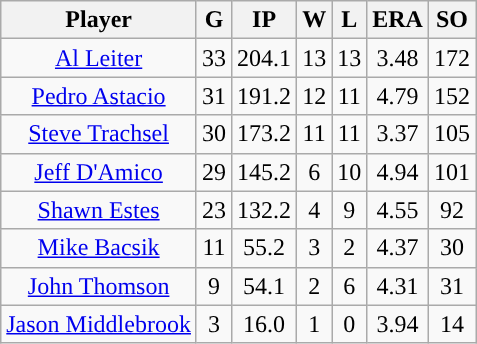<table class="wikitable sortable">
<tr>
<th>Player</th>
<th>G</th>
<th>IP</th>
<th>W</th>
<th>L</th>
<th>ERA</th>
<th>SO</th>
</tr>
<tr align=center>
<td><a href='#'>Al Leiter</a></td>
<td>33</td>
<td>204.1</td>
<td>13</td>
<td>13</td>
<td>3.48</td>
<td>172</td>
</tr>
<tr align=center>
<td><a href='#'>Pedro Astacio</a></td>
<td>31</td>
<td>191.2</td>
<td>12</td>
<td>11</td>
<td>4.79</td>
<td>152</td>
</tr>
<tr align=center>
<td><a href='#'>Steve Trachsel</a></td>
<td>30</td>
<td>173.2</td>
<td>11</td>
<td>11</td>
<td>3.37</td>
<td>105</td>
</tr>
<tr align=center>
<td><a href='#'>Jeff D'Amico</a></td>
<td>29</td>
<td>145.2</td>
<td>6</td>
<td>10</td>
<td>4.94</td>
<td>101</td>
</tr>
<tr align=center>
<td><a href='#'>Shawn Estes</a></td>
<td>23</td>
<td>132.2</td>
<td>4</td>
<td>9</td>
<td>4.55</td>
<td>92</td>
</tr>
<tr align=center>
<td><a href='#'>Mike Bacsik</a></td>
<td>11</td>
<td>55.2</td>
<td>3</td>
<td>2</td>
<td>4.37</td>
<td>30</td>
</tr>
<tr align=center>
<td><a href='#'>John Thomson</a></td>
<td>9</td>
<td>54.1</td>
<td>2</td>
<td>6</td>
<td>4.31</td>
<td>31</td>
</tr>
<tr align=center>
<td><a href='#'>Jason Middlebrook</a></td>
<td>3</td>
<td>16.0</td>
<td>1</td>
<td>0</td>
<td>3.94</td>
<td>14</td>
</tr>
</table>
